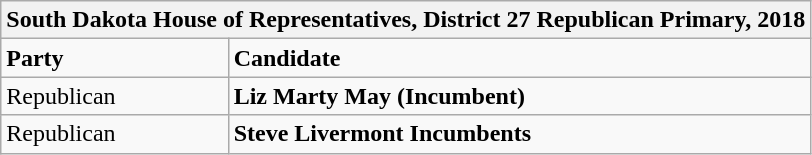<table class="wikitable">
<tr>
<th colspan="5">South Dakota House of Representatives, District 27 Republican Primary, 2018</th>
</tr>
<tr>
<td><strong>Party</strong></td>
<td><strong>Candidate</strong></td>
</tr>
<tr>
<td>Republican</td>
<td><strong>Liz Marty May (Incumbent)</strong></td>
</tr>
<tr>
<td>Republican</td>
<td><strong>Steve Livermont Incumbents</strong></td>
</tr>
</table>
